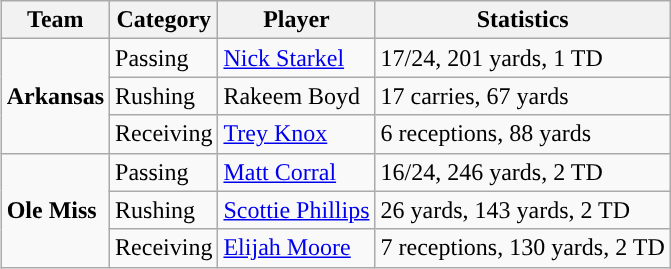<table class="wikitable" style="float: right;">
<tr>
<th>Team</th>
<th>Category</th>
<th>Player</th>
<th>Statistics</th>
</tr>
<tr>
<td rowspan=3><strong>Arkansas</strong></td>
<td>Passing</td>
<td><a href='#'>Nick Starkel</a></td>
<td>17/24, 201 yards, 1 TD</td>
</tr>
<tr>
<td>Rushing</td>
<td>Rakeem Boyd</td>
<td>17 carries, 67 yards</td>
</tr>
<tr>
<td>Receiving</td>
<td><a href='#'>Trey Knox</a></td>
<td>6 receptions, 88 yards</td>
</tr>
<tr>
<td rowspan=3><strong>Ole Miss</strong></td>
<td>Passing</td>
<td><a href='#'>Matt Corral</a></td>
<td>16/24, 246 yards, 2 TD</td>
</tr>
<tr>
<td>Rushing</td>
<td><a href='#'>Scottie Phillips</a></td>
<td>26 yards, 143 yards, 2 TD</td>
</tr>
<tr>
<td>Receiving</td>
<td><a href='#'>Elijah Moore</a></td>
<td>7 receptions, 130 yards, 2 TD</td>
</tr>
</table>
